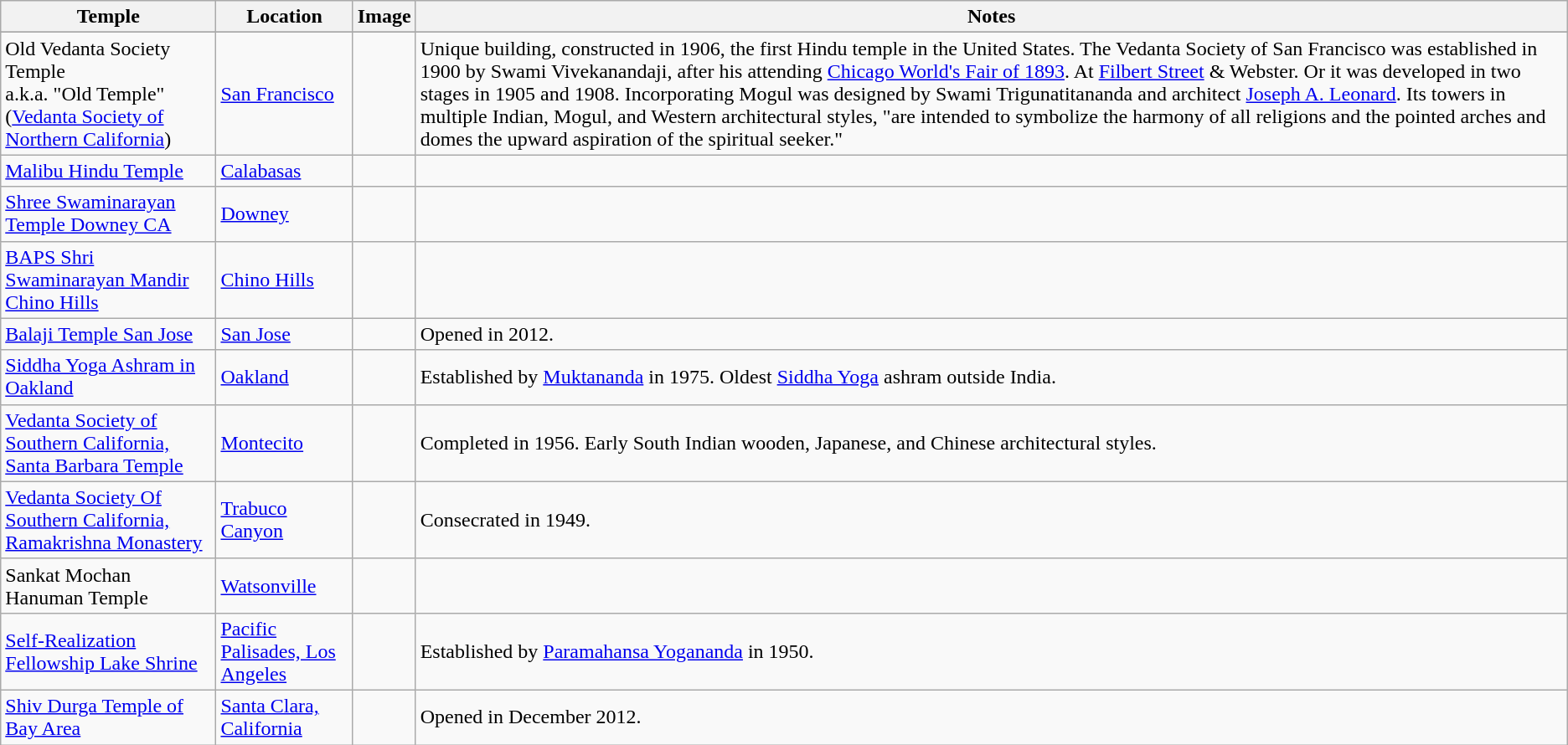<table class="wikitable sortable" id="tableTempleWikiCA">
<tr>
<th>Temple</th>
<th>Location</th>
<th>Image</th>
<th>Notes</th>
</tr>
<tr>
</tr>
<tr id="Old Vedanta Society Temple">
<td>Old Vedanta Society Temple<br>a.k.a. "Old Temple" (<a href='#'>Vedanta Society of Northern California</a>)</td>
<td><a href='#'>San Francisco</a><br><small></small></td>
<td></td>
<td>Unique building, constructed in 1906, the first Hindu temple in the United States.  The Vedanta Society of San Francisco was established in 1900 by Swami Vivekanandaji, after his attending <a href='#'>Chicago World's Fair of 1893</a>.  At <a href='#'>Filbert Street</a> & Webster.  Or it was developed in two stages in 1905 and 1908.  Incorporating Mogul  was designed by Swami Trigunatitananda and architect <a href='#'>Joseph A. Leonard</a>. Its towers in multiple Indian, Mogul, and Western architectural styles, "are intended to symbolize the harmony of all religions and the pointed arches and domes the upward aspiration of the spiritual seeker."</td>
</tr>
<tr>
<td><a href='#'>Malibu Hindu Temple</a></td>
<td><a href='#'>Calabasas</a></td>
<td></td>
<td></td>
</tr>
<tr>
<td><a href='#'>Shree Swaminarayan Temple Downey CA</a></td>
<td><a href='#'>Downey</a></td>
<td></td>
<td></td>
</tr>
<tr>
<td><a href='#'>BAPS Shri Swaminarayan Mandir Chino Hills</a></td>
<td><a href='#'>Chino Hills</a></td>
<td></td>
<td></td>
</tr>
<tr>
<td><a href='#'>Balaji Temple San Jose</a></td>
<td><a href='#'>San Jose</a><br><small></small></td>
<td></td>
<td>Opened in 2012.</td>
</tr>
<tr>
<td><a href='#'>Siddha Yoga Ashram in Oakland</a></td>
<td><a href='#'>Oakland</a></td>
<td></td>
<td>Established by <a href='#'>Muktananda</a> in 1975. Oldest <a href='#'>Siddha Yoga</a> ashram outside India.</td>
</tr>
<tr>
<td><a href='#'>Vedanta Society of Southern California, Santa Barbara Temple</a></td>
<td><a href='#'>Montecito</a><br><small></small></td>
<td></td>
<td>Completed in 1956. Early South Indian wooden, Japanese, and Chinese architectural styles.</td>
</tr>
<tr>
<td><a href='#'>Vedanta Society Of Southern California, Ramakrishna Monastery</a></td>
<td><a href='#'>Trabuco Canyon</a><br><small></small></td>
<td></td>
<td>Consecrated in 1949.</td>
</tr>
<tr>
<td>Sankat Mochan Hanuman Temple</td>
<td><a href='#'>Watsonville</a></td>
<td></td>
<td></td>
</tr>
<tr>
<td><a href='#'>Self-Realization Fellowship Lake Shrine</a></td>
<td><a href='#'>Pacific Palisades, Los Angeles</a></td>
<td></td>
<td>Established by <a href='#'>Paramahansa Yogananda</a> in 1950.</td>
</tr>
<tr>
<td><a href='#'>Shiv Durga Temple of Bay Area</a></td>
<td><a href='#'>Santa Clara, California</a></td>
<td></td>
<td>Opened in December 2012.</td>
</tr>
</table>
